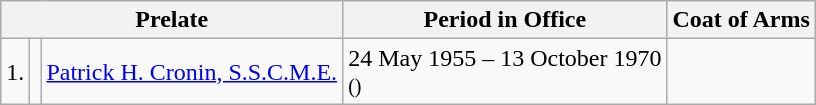<table class="wikitable">
<tr>
<th colspan=3>Prelate</th>
<th>Period in Office</th>
<th>Coat of Arms</th>
</tr>
<tr>
<td>1.</td>
<td></td>
<td><a href='#'>Patrick H. Cronin, S.S.C.M.E.</a></td>
<td>24 May 1955 – 13 October 1970<br><small>()</small></td>
<td></td>
</tr>
</table>
